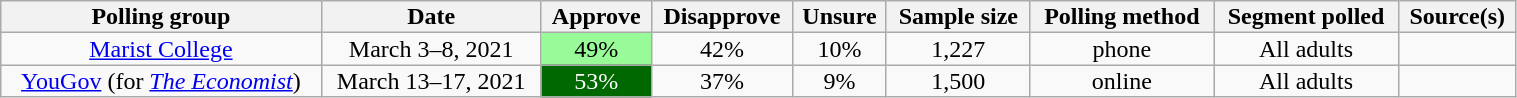<table class="wikitable sortable" style="text-align:center;line-height:14px;width: 80%;">
<tr>
<th class="unsortable">Polling group</th>
<th>Date</th>
<th>Approve</th>
<th>Disapprove</th>
<th>Unsure</th>
<th>Sample size</th>
<th>Polling method</th>
<th class="unsortable">Segment polled</th>
<th class="unsortable">Source(s)</th>
</tr>
<tr>
<td rowspan="1"><a href='#'>Marist College</a></td>
<td>March 3–8, 2021</td>
<td style="background: PaleGreen; color: black">49%</td>
<td>42%</td>
<td>10%</td>
<td>1,227</td>
<td>phone</td>
<td rowspan="1">All adults</td>
<td></td>
</tr>
<tr>
<td rowspan="1"><a href='#'>YouGov</a> (for <em><a href='#'>The Economist</a></em>)</td>
<td>March 13–17, 2021</td>
<td style="background: #006800; color: white">53%</td>
<td>37%</td>
<td>9%</td>
<td>1,500</td>
<td>online</td>
<td rowspan="1">All adults</td>
<td></td>
</tr>
</table>
